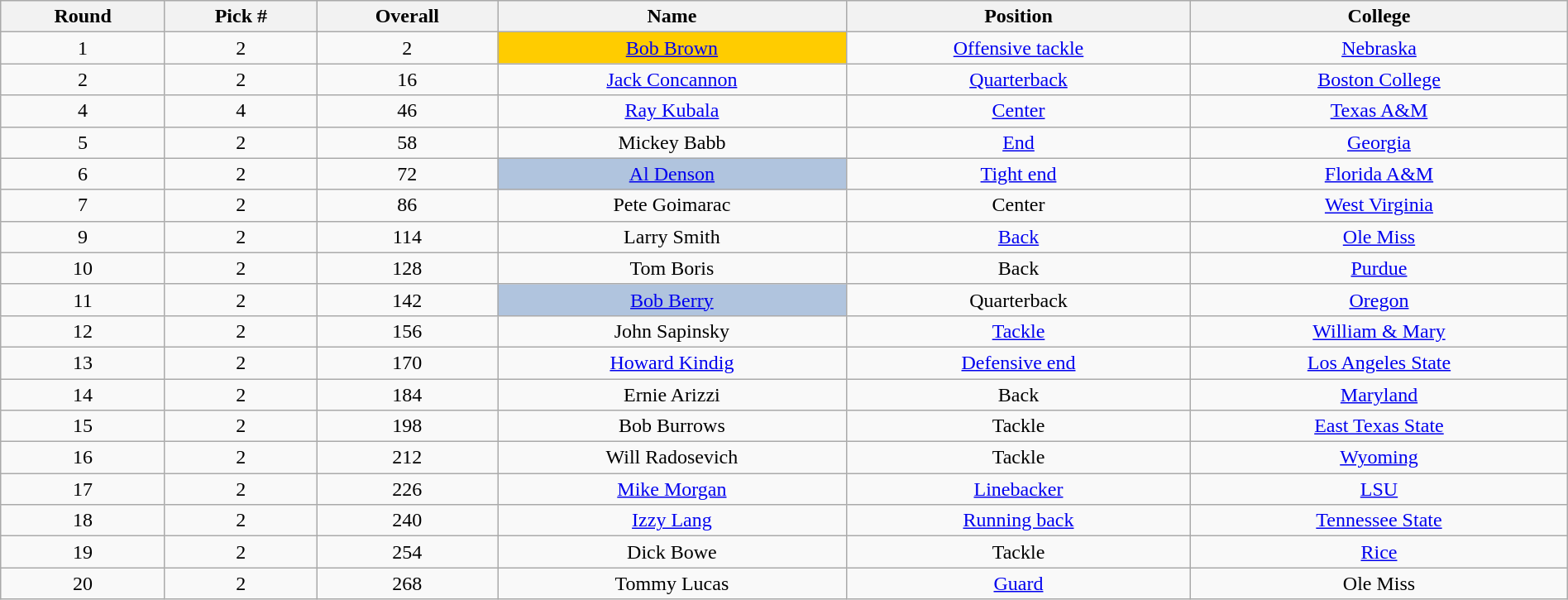<table class="wikitable sortable sortable" style="width: 100%; text-align:center">
<tr>
<th>Round</th>
<th>Pick #</th>
<th>Overall</th>
<th>Name</th>
<th>Position</th>
<th>College</th>
</tr>
<tr>
<td>1</td>
<td>2</td>
<td>2</td>
<td bgcolor=#FFCC00><a href='#'>Bob Brown</a></td>
<td><a href='#'>Offensive tackle</a></td>
<td><a href='#'>Nebraska</a></td>
</tr>
<tr>
<td>2</td>
<td>2</td>
<td>16</td>
<td><a href='#'>Jack Concannon</a></td>
<td><a href='#'>Quarterback</a></td>
<td><a href='#'>Boston College</a></td>
</tr>
<tr>
<td>4</td>
<td>4</td>
<td>46</td>
<td><a href='#'>Ray Kubala</a></td>
<td><a href='#'>Center</a></td>
<td><a href='#'>Texas A&M</a></td>
</tr>
<tr>
<td>5</td>
<td>2</td>
<td>58</td>
<td>Mickey Babb</td>
<td><a href='#'>End</a></td>
<td><a href='#'>Georgia</a></td>
</tr>
<tr>
<td>6</td>
<td>2</td>
<td>72</td>
<td bgcolor=lightsteelblue><a href='#'>Al Denson</a></td>
<td><a href='#'>Tight end</a></td>
<td><a href='#'>Florida A&M</a></td>
</tr>
<tr>
<td>7</td>
<td>2</td>
<td>86</td>
<td>Pete Goimarac</td>
<td>Center</td>
<td><a href='#'>West Virginia</a></td>
</tr>
<tr>
<td>9</td>
<td>2</td>
<td>114</td>
<td>Larry Smith</td>
<td><a href='#'>Back</a></td>
<td><a href='#'>Ole Miss</a></td>
</tr>
<tr>
<td>10</td>
<td>2</td>
<td>128</td>
<td>Tom Boris</td>
<td>Back</td>
<td><a href='#'>Purdue</a></td>
</tr>
<tr>
<td>11</td>
<td>2</td>
<td>142</td>
<td bgcolor=lightsteelblue><a href='#'>Bob Berry</a></td>
<td>Quarterback</td>
<td><a href='#'>Oregon</a></td>
</tr>
<tr>
<td>12</td>
<td>2</td>
<td>156</td>
<td>John Sapinsky</td>
<td><a href='#'>Tackle</a></td>
<td><a href='#'>William & Mary</a></td>
</tr>
<tr>
<td>13</td>
<td>2</td>
<td>170</td>
<td><a href='#'>Howard Kindig</a></td>
<td><a href='#'>Defensive end</a></td>
<td><a href='#'>Los Angeles State</a></td>
</tr>
<tr>
<td>14</td>
<td>2</td>
<td>184</td>
<td>Ernie Arizzi</td>
<td>Back</td>
<td><a href='#'>Maryland</a></td>
</tr>
<tr>
<td>15</td>
<td>2</td>
<td>198</td>
<td>Bob Burrows</td>
<td>Tackle</td>
<td><a href='#'>East Texas State</a></td>
</tr>
<tr>
<td>16</td>
<td>2</td>
<td>212</td>
<td>Will Radosevich</td>
<td>Tackle</td>
<td><a href='#'>Wyoming</a></td>
</tr>
<tr>
<td>17</td>
<td>2</td>
<td>226</td>
<td><a href='#'>Mike Morgan</a></td>
<td><a href='#'>Linebacker</a></td>
<td><a href='#'>LSU</a></td>
</tr>
<tr>
<td>18</td>
<td>2</td>
<td>240</td>
<td><a href='#'>Izzy Lang</a></td>
<td><a href='#'>Running back</a></td>
<td><a href='#'>Tennessee State</a></td>
</tr>
<tr>
<td>19</td>
<td>2</td>
<td>254</td>
<td>Dick Bowe</td>
<td>Tackle</td>
<td><a href='#'>Rice</a></td>
</tr>
<tr>
<td>20</td>
<td>2</td>
<td>268</td>
<td>Tommy Lucas</td>
<td><a href='#'>Guard</a></td>
<td>Ole Miss</td>
</tr>
</table>
